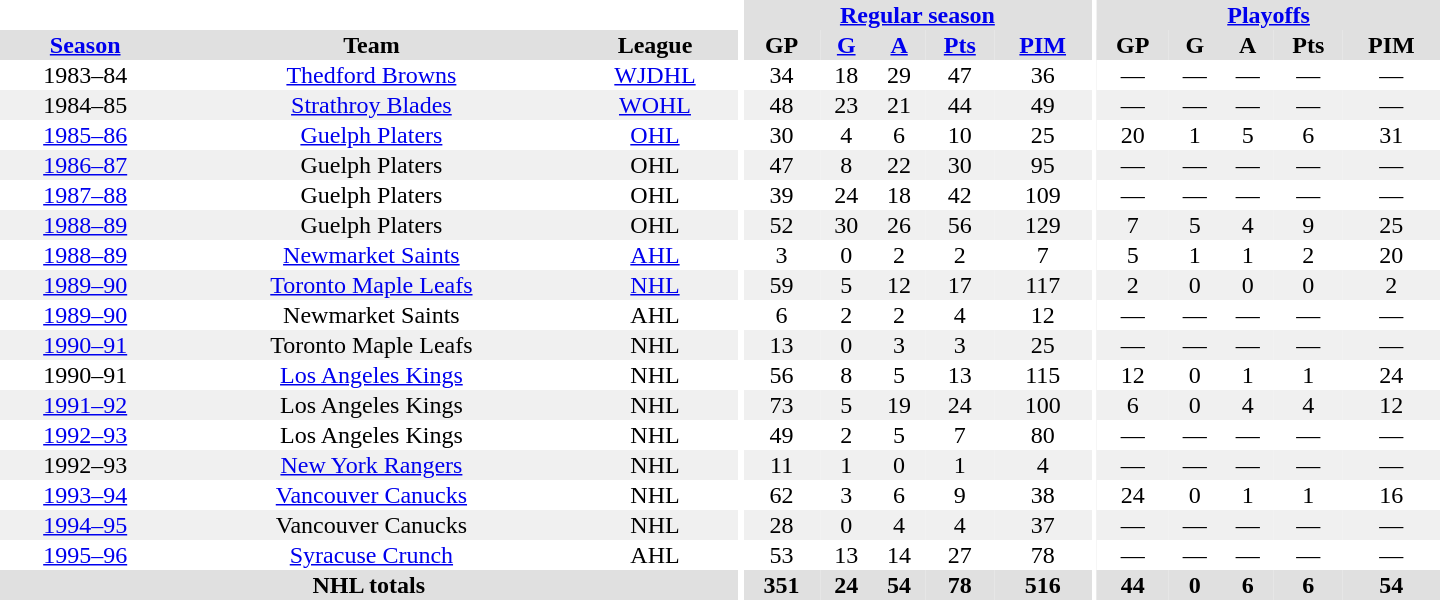<table border="0" cellpadding="1" cellspacing="0" style="text-align:center; width:60em">
<tr bgcolor="#e0e0e0">
<th colspan="3" bgcolor="#ffffff"></th>
<th rowspan="100" bgcolor="#ffffff"></th>
<th colspan="5"><a href='#'>Regular season</a></th>
<th rowspan="100" bgcolor="#ffffff"></th>
<th colspan="5"><a href='#'>Playoffs</a></th>
</tr>
<tr bgcolor="#e0e0e0">
<th><a href='#'>Season</a></th>
<th>Team</th>
<th>League</th>
<th>GP</th>
<th><a href='#'>G</a></th>
<th><a href='#'>A</a></th>
<th><a href='#'>Pts</a></th>
<th><a href='#'>PIM</a></th>
<th>GP</th>
<th>G</th>
<th>A</th>
<th>Pts</th>
<th>PIM</th>
</tr>
<tr>
<td>1983–84</td>
<td><a href='#'>Thedford Browns</a></td>
<td><a href='#'>WJDHL</a></td>
<td>34</td>
<td>18</td>
<td>29</td>
<td>47</td>
<td>36</td>
<td>—</td>
<td>—</td>
<td>—</td>
<td>—</td>
<td>—</td>
</tr>
<tr bgcolor="#f0f0f0">
<td>1984–85</td>
<td><a href='#'>Strathroy Blades</a></td>
<td><a href='#'>WOHL</a></td>
<td>48</td>
<td>23</td>
<td>21</td>
<td>44</td>
<td>49</td>
<td>—</td>
<td>—</td>
<td>—</td>
<td>—</td>
<td>—</td>
</tr>
<tr>
<td><a href='#'>1985–86</a></td>
<td><a href='#'>Guelph Platers</a></td>
<td><a href='#'>OHL</a></td>
<td>30</td>
<td>4</td>
<td>6</td>
<td>10</td>
<td>25</td>
<td>20</td>
<td>1</td>
<td>5</td>
<td>6</td>
<td>31</td>
</tr>
<tr bgcolor="#f0f0f0">
<td><a href='#'>1986–87</a></td>
<td>Guelph Platers</td>
<td>OHL</td>
<td>47</td>
<td>8</td>
<td>22</td>
<td>30</td>
<td>95</td>
<td>—</td>
<td>—</td>
<td>—</td>
<td>—</td>
<td>—</td>
</tr>
<tr>
<td><a href='#'>1987–88</a></td>
<td>Guelph Platers</td>
<td>OHL</td>
<td>39</td>
<td>24</td>
<td>18</td>
<td>42</td>
<td>109</td>
<td>—</td>
<td>—</td>
<td>—</td>
<td>—</td>
<td>—</td>
</tr>
<tr bgcolor="#f0f0f0">
<td><a href='#'>1988–89</a></td>
<td>Guelph Platers</td>
<td>OHL</td>
<td>52</td>
<td>30</td>
<td>26</td>
<td>56</td>
<td>129</td>
<td>7</td>
<td>5</td>
<td>4</td>
<td>9</td>
<td>25</td>
</tr>
<tr>
<td><a href='#'>1988–89</a></td>
<td><a href='#'>Newmarket Saints</a></td>
<td><a href='#'>AHL</a></td>
<td>3</td>
<td>0</td>
<td>2</td>
<td>2</td>
<td>7</td>
<td>5</td>
<td>1</td>
<td>1</td>
<td>2</td>
<td>20</td>
</tr>
<tr bgcolor="#f0f0f0">
<td><a href='#'>1989–90</a></td>
<td><a href='#'>Toronto Maple Leafs</a></td>
<td><a href='#'>NHL</a></td>
<td>59</td>
<td>5</td>
<td>12</td>
<td>17</td>
<td>117</td>
<td>2</td>
<td>0</td>
<td>0</td>
<td>0</td>
<td>2</td>
</tr>
<tr>
<td><a href='#'>1989–90</a></td>
<td>Newmarket Saints</td>
<td>AHL</td>
<td>6</td>
<td>2</td>
<td>2</td>
<td>4</td>
<td>12</td>
<td>—</td>
<td>—</td>
<td>—</td>
<td>—</td>
<td>—</td>
</tr>
<tr bgcolor="#f0f0f0">
<td><a href='#'>1990–91</a></td>
<td>Toronto Maple Leafs</td>
<td>NHL</td>
<td>13</td>
<td>0</td>
<td>3</td>
<td>3</td>
<td>25</td>
<td>—</td>
<td>—</td>
<td>—</td>
<td>—</td>
<td>—</td>
</tr>
<tr>
<td>1990–91</td>
<td><a href='#'>Los Angeles Kings</a></td>
<td>NHL</td>
<td>56</td>
<td>8</td>
<td>5</td>
<td>13</td>
<td>115</td>
<td>12</td>
<td>0</td>
<td>1</td>
<td>1</td>
<td>24</td>
</tr>
<tr bgcolor="#f0f0f0">
<td><a href='#'>1991–92</a></td>
<td>Los Angeles Kings</td>
<td>NHL</td>
<td>73</td>
<td>5</td>
<td>19</td>
<td>24</td>
<td>100</td>
<td>6</td>
<td>0</td>
<td>4</td>
<td>4</td>
<td>12</td>
</tr>
<tr>
<td><a href='#'>1992–93</a></td>
<td>Los Angeles Kings</td>
<td>NHL</td>
<td>49</td>
<td>2</td>
<td>5</td>
<td>7</td>
<td>80</td>
<td>—</td>
<td>—</td>
<td>—</td>
<td>—</td>
<td>—</td>
</tr>
<tr bgcolor="#f0f0f0">
<td>1992–93</td>
<td><a href='#'>New York Rangers</a></td>
<td>NHL</td>
<td>11</td>
<td>1</td>
<td>0</td>
<td>1</td>
<td>4</td>
<td>—</td>
<td>—</td>
<td>—</td>
<td>—</td>
<td>—</td>
</tr>
<tr>
<td><a href='#'>1993–94</a></td>
<td><a href='#'>Vancouver Canucks</a></td>
<td>NHL</td>
<td>62</td>
<td>3</td>
<td>6</td>
<td>9</td>
<td>38</td>
<td>24</td>
<td>0</td>
<td>1</td>
<td>1</td>
<td>16</td>
</tr>
<tr bgcolor="#f0f0f0">
<td><a href='#'>1994–95</a></td>
<td>Vancouver Canucks</td>
<td>NHL</td>
<td>28</td>
<td>0</td>
<td>4</td>
<td>4</td>
<td>37</td>
<td>—</td>
<td>—</td>
<td>—</td>
<td>—</td>
<td>—</td>
</tr>
<tr>
<td><a href='#'>1995–96</a></td>
<td><a href='#'>Syracuse Crunch</a></td>
<td>AHL</td>
<td>53</td>
<td>13</td>
<td>14</td>
<td>27</td>
<td>78</td>
<td>—</td>
<td>—</td>
<td>—</td>
<td>—</td>
<td>—</td>
</tr>
<tr bgcolor="#e0e0e0">
<th colspan="3">NHL totals</th>
<th>351</th>
<th>24</th>
<th>54</th>
<th>78</th>
<th>516</th>
<th>44</th>
<th>0</th>
<th>6</th>
<th>6</th>
<th>54</th>
</tr>
</table>
